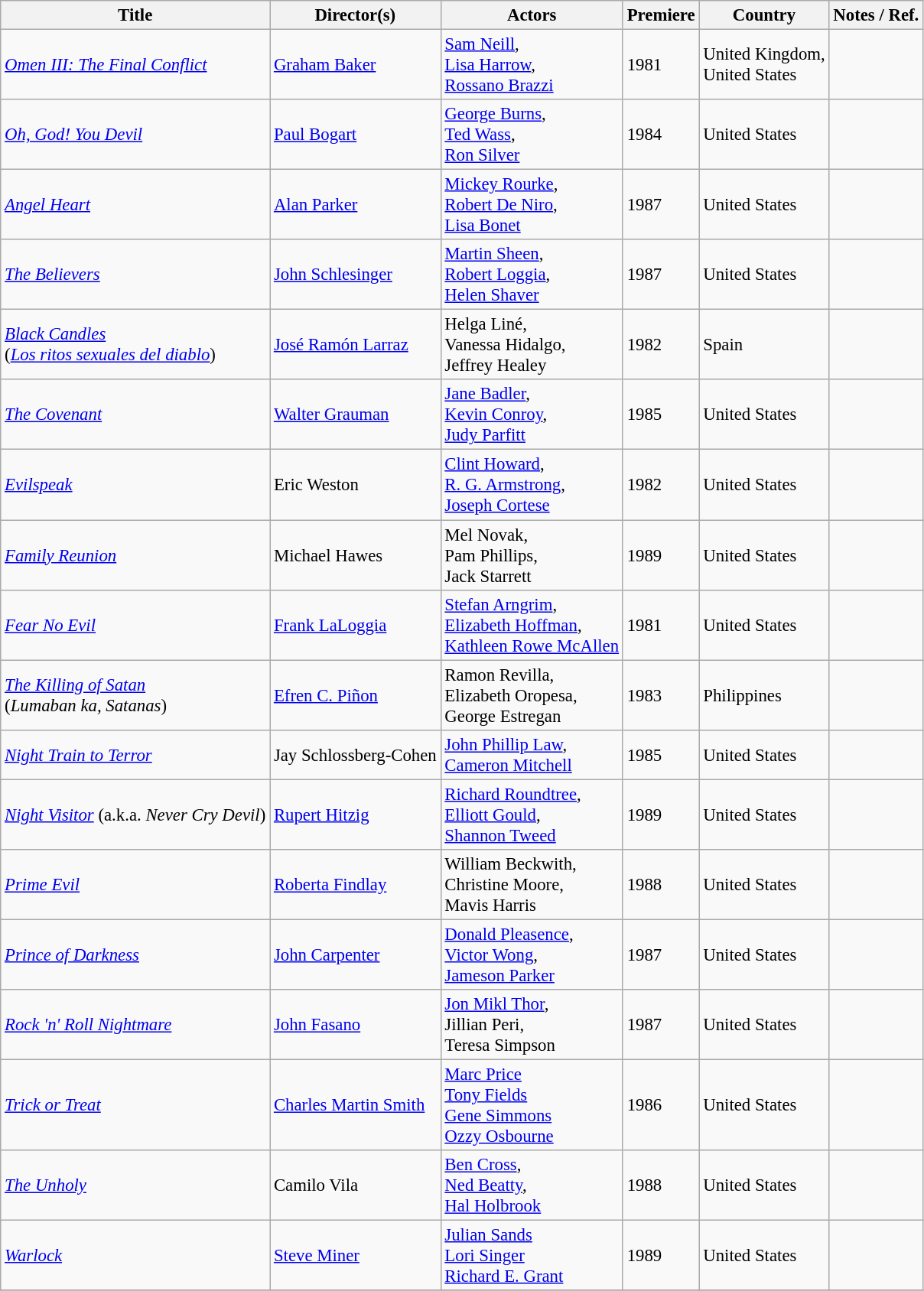<table class="wikitable sortable" style="font-size:95%">
<tr>
<th>Title</th>
<th>Director(s)</th>
<th>Actors</th>
<th>Premiere</th>
<th>Country</th>
<th class="unsortable">Notes / Ref.</th>
</tr>
<tr>
<td><em><a href='#'>Omen III: The Final Conflict</a></em></td>
<td><a href='#'>Graham Baker</a></td>
<td><a href='#'>Sam Neill</a>,<br> <a href='#'>Lisa Harrow</a>,<br> <a href='#'>Rossano Brazzi</a></td>
<td>1981</td>
<td>United Kingdom, <br>United States</td>
<td></td>
</tr>
<tr>
<td><em><a href='#'>Oh, God! You Devil</a></em></td>
<td><a href='#'>Paul Bogart</a></td>
<td><a href='#'>George Burns</a>,<br> <a href='#'>Ted Wass</a>,<br> <a href='#'>Ron Silver</a></td>
<td>1984</td>
<td>United States</td>
<td></td>
</tr>
<tr>
<td><em><a href='#'>Angel Heart</a></em></td>
<td><a href='#'>Alan Parker</a></td>
<td><a href='#'>Mickey Rourke</a>,<br> <a href='#'>Robert De Niro</a>,<br> <a href='#'>Lisa Bonet</a></td>
<td>1987</td>
<td>United States</td>
<td></td>
</tr>
<tr>
<td><em><a href='#'>The Believers</a></em></td>
<td><a href='#'>John Schlesinger</a></td>
<td><a href='#'>Martin Sheen</a>,<br> <a href='#'>Robert Loggia</a>,<br> <a href='#'>Helen Shaver</a></td>
<td>1987</td>
<td>United States</td>
<td></td>
</tr>
<tr>
<td><em><a href='#'>Black Candles</a></em> <br> (<em><a href='#'>Los ritos sexuales del diablo</a></em>)</td>
<td><a href='#'>José Ramón Larraz</a></td>
<td>Helga Liné,<br> Vanessa Hidalgo,<br> Jeffrey Healey</td>
<td>1982</td>
<td>Spain</td>
<td></td>
</tr>
<tr>
<td><em><a href='#'>The Covenant</a></em></td>
<td><a href='#'>Walter Grauman</a></td>
<td><a href='#'>Jane Badler</a>,<br> <a href='#'>Kevin Conroy</a>,<br> <a href='#'>Judy Parfitt</a></td>
<td>1985</td>
<td>United States</td>
<td></td>
</tr>
<tr>
<td><em><a href='#'>Evilspeak</a></em></td>
<td>Eric Weston</td>
<td><a href='#'>Clint Howard</a>, <br><a href='#'>R. G. Armstrong</a>, <br><a href='#'>Joseph Cortese</a></td>
<td>1982</td>
<td>United States</td>
<td></td>
</tr>
<tr>
<td><em><a href='#'>Family Reunion</a></em></td>
<td>Michael Hawes</td>
<td>Mel Novak,<br> Pam Phillips,<br> Jack Starrett</td>
<td>1989</td>
<td>United States</td>
<td></td>
</tr>
<tr>
<td><em><a href='#'>Fear No Evil</a></em></td>
<td><a href='#'>Frank LaLoggia</a></td>
<td><a href='#'>Stefan Arngrim</a>,<br> <a href='#'>Elizabeth Hoffman</a>,<br> <a href='#'>Kathleen Rowe McAllen</a></td>
<td>1981</td>
<td>United States</td>
<td></td>
</tr>
<tr>
<td><em><a href='#'>The Killing of Satan</a></em> <br>  (<em>Lumaban ka, Satanas</em>)</td>
<td><a href='#'>Efren C. Piñon</a></td>
<td>Ramon Revilla,<br> Elizabeth Oropesa,<br> George Estregan</td>
<td>1983</td>
<td>Philippines</td>
<td></td>
</tr>
<tr>
<td><em><a href='#'>Night Train to Terror</a></em></td>
<td>Jay Schlossberg-Cohen</td>
<td><a href='#'>John Phillip Law</a>,<br><a href='#'>Cameron Mitchell</a></td>
<td>1985</td>
<td>United States</td>
<td></td>
</tr>
<tr>
<td><em><a href='#'>Night Visitor</a></em> (a.k.a. <em>Never Cry Devil</em>)</td>
<td><a href='#'>Rupert Hitzig</a></td>
<td><a href='#'>Richard Roundtree</a>,<br><a href='#'>Elliott Gould</a>,<br><a href='#'>Shannon Tweed</a></td>
<td>1989</td>
<td>United States</td>
<td></td>
</tr>
<tr>
<td><em><a href='#'>Prime Evil</a></em></td>
<td><a href='#'>Roberta Findlay</a></td>
<td>William Beckwith,<br> Christine Moore,<br> Mavis Harris</td>
<td>1988</td>
<td>United States</td>
<td></td>
</tr>
<tr>
<td><em><a href='#'>Prince of Darkness</a></em></td>
<td><a href='#'>John Carpenter</a></td>
<td><a href='#'>Donald Pleasence</a>,<br> <a href='#'>Victor Wong</a>,<br> <a href='#'>Jameson Parker</a></td>
<td>1987</td>
<td>United States</td>
<td></td>
</tr>
<tr>
<td><em><a href='#'>Rock 'n' Roll Nightmare</a></em></td>
<td><a href='#'>John Fasano</a></td>
<td><a href='#'>Jon Mikl Thor</a>,<br> Jillian Peri,<br> Teresa Simpson</td>
<td>1987</td>
<td>United States</td>
<td></td>
</tr>
<tr>
<td><em><a href='#'>Trick or Treat</a></em></td>
<td><a href='#'>Charles Martin Smith</a></td>
<td><a href='#'>Marc Price</a><br><a href='#'>Tony Fields</a><br><a href='#'>Gene Simmons</a><br><a href='#'>Ozzy Osbourne</a></td>
<td>1986</td>
<td>United States</td>
<td></td>
</tr>
<tr>
<td><em><a href='#'>The Unholy</a></em></td>
<td>Camilo Vila</td>
<td><a href='#'>Ben Cross</a>,<br> <a href='#'>Ned Beatty</a>,<br><a href='#'>Hal Holbrook</a></td>
<td>1988</td>
<td>United States</td>
<td></td>
</tr>
<tr>
<td><em><a href='#'>Warlock</a></em></td>
<td><a href='#'>Steve Miner</a></td>
<td><a href='#'>Julian Sands</a><br><a href='#'>Lori Singer</a><br><a href='#'>Richard E. Grant</a></td>
<td>1989</td>
<td>United States</td>
<td></td>
</tr>
<tr>
</tr>
</table>
